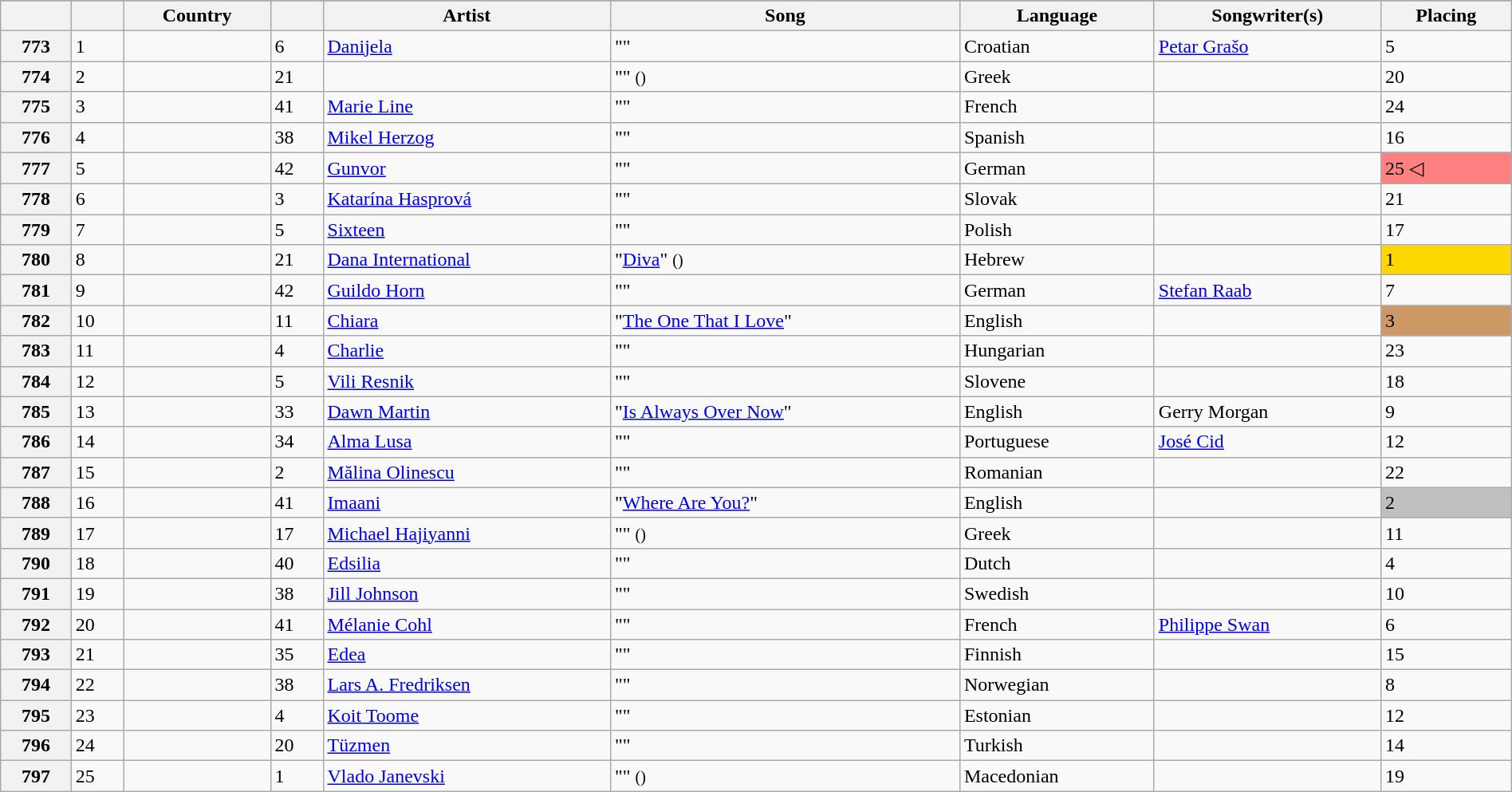<table class="wikitable plainrowheaders" style="width:100%">
<tr>
</tr>
<tr>
<th scope="col"></th>
<th scope="col"></th>
<th scope="col">Country</th>
<th scope="col"></th>
<th scope="col">Artist</th>
<th scope="col">Song</th>
<th scope="col">Language</th>
<th scope="col">Songwriter(s)</th>
<th scope="col">Placing</th>
</tr>
<tr>
<th scope="row">773</th>
<td>1</td>
<td></td>
<td>6</td>
<td><a href='#'>Danijela</a></td>
<td>""</td>
<td>Croatian</td>
<td><a href='#'>Petar Grašo</a></td>
<td>5</td>
</tr>
<tr>
<th scope="row">774</th>
<td>2</td>
<td></td>
<td>21</td>
<td></td>
<td>"" <small>()</small></td>
<td>Greek</td>
<td></td>
<td>20</td>
</tr>
<tr>
<th scope="row">775</th>
<td>3</td>
<td></td>
<td>41</td>
<td><a href='#'>Marie Line</a></td>
<td>""</td>
<td>French</td>
<td></td>
<td>24</td>
</tr>
<tr>
<th scope="row">776</th>
<td>4</td>
<td></td>
<td>38</td>
<td><a href='#'>Mikel Herzog</a></td>
<td>""</td>
<td>Spanish</td>
<td></td>
<td>16</td>
</tr>
<tr>
<th scope="row">777</th>
<td>5</td>
<td></td>
<td>42</td>
<td><a href='#'>Gunvor</a></td>
<td>""</td>
<td>German</td>
<td></td>
<td bgcolor="#FE8080">25 ◁</td>
</tr>
<tr>
<th scope="row">778</th>
<td>6</td>
<td></td>
<td>3</td>
<td><a href='#'>Katarína Hasprová</a></td>
<td>""</td>
<td>Slovak</td>
<td></td>
<td>21</td>
</tr>
<tr>
<th scope="row">779</th>
<td>7</td>
<td></td>
<td>5</td>
<td><a href='#'>Sixteen</a></td>
<td>""</td>
<td>Polish</td>
<td></td>
<td>17</td>
</tr>
<tr>
<th scope="row">780</th>
<td>8</td>
<td></td>
<td>21</td>
<td><a href='#'>Dana International</a></td>
<td>"<a href='#'>Diva</a>" <small>()</small></td>
<td>Hebrew</td>
<td></td>
<td bgcolor="gold">1</td>
</tr>
<tr>
<th scope="row">781</th>
<td>9</td>
<td></td>
<td>42</td>
<td><a href='#'>Guildo Horn</a></td>
<td>""</td>
<td>German</td>
<td><a href='#'>Stefan Raab</a></td>
<td>7</td>
</tr>
<tr>
<th scope="row">782</th>
<td>10</td>
<td></td>
<td>11</td>
<td><a href='#'>Chiara</a></td>
<td>"<a href='#'>The One That I Love</a>"</td>
<td>English</td>
<td></td>
<td bgcolor="#C96">3</td>
</tr>
<tr>
<th scope="row">783</th>
<td>11</td>
<td></td>
<td>4</td>
<td><a href='#'>Charlie</a></td>
<td>""</td>
<td>Hungarian</td>
<td></td>
<td>23</td>
</tr>
<tr>
<th scope="row">784</th>
<td>12</td>
<td></td>
<td>5</td>
<td><a href='#'>Vili Resnik</a></td>
<td>""</td>
<td>Slovene</td>
<td></td>
<td>18</td>
</tr>
<tr>
<th scope="row">785</th>
<td>13</td>
<td></td>
<td>33</td>
<td><a href='#'>Dawn Martin</a></td>
<td>"<a href='#'>Is Always Over Now</a>"</td>
<td>English</td>
<td>Gerry Morgan</td>
<td>9</td>
</tr>
<tr>
<th scope="row">786</th>
<td>14</td>
<td></td>
<td>34</td>
<td><a href='#'>Alma Lusa</a></td>
<td>""</td>
<td>Portuguese</td>
<td><a href='#'>José Cid</a></td>
<td>12</td>
</tr>
<tr>
<th scope="row">787</th>
<td>15</td>
<td></td>
<td>2</td>
<td><a href='#'>Mălina Olinescu</a></td>
<td>""</td>
<td>Romanian</td>
<td></td>
<td>22</td>
</tr>
<tr>
<th scope="row">788</th>
<td>16</td>
<td></td>
<td>41</td>
<td><a href='#'>Imaani</a></td>
<td>"<a href='#'>Where Are You?</a>"</td>
<td>English</td>
<td></td>
<td bgcolor="silver">2</td>
</tr>
<tr>
<th scope="row">789</th>
<td>17</td>
<td></td>
<td>17</td>
<td><a href='#'>Michael Hajiyanni</a></td>
<td>"" <small>()</small></td>
<td>Greek</td>
<td></td>
<td>11</td>
</tr>
<tr>
<th scope="row">790</th>
<td>18</td>
<td></td>
<td>40</td>
<td><a href='#'>Edsilia</a></td>
<td>""</td>
<td>Dutch</td>
<td></td>
<td>4</td>
</tr>
<tr>
<th scope="row">791</th>
<td>19</td>
<td></td>
<td>38</td>
<td><a href='#'>Jill Johnson</a></td>
<td>""</td>
<td>Swedish</td>
<td></td>
<td>10</td>
</tr>
<tr>
<th scope="row">792</th>
<td>20</td>
<td></td>
<td>41</td>
<td><a href='#'>Mélanie Cohl</a></td>
<td>""</td>
<td>French</td>
<td><a href='#'>Philippe Swan</a></td>
<td>6</td>
</tr>
<tr>
<th scope="row">793</th>
<td>21</td>
<td></td>
<td>35</td>
<td><a href='#'>Edea</a></td>
<td>""</td>
<td>Finnish</td>
<td></td>
<td>15</td>
</tr>
<tr>
<th scope="row">794</th>
<td>22</td>
<td></td>
<td>38</td>
<td><a href='#'>Lars A. Fredriksen</a></td>
<td>""</td>
<td>Norwegian</td>
<td></td>
<td>8</td>
</tr>
<tr>
<th scope="row">795</th>
<td>23</td>
<td></td>
<td>4</td>
<td><a href='#'>Koit Toome</a></td>
<td>""</td>
<td>Estonian</td>
<td></td>
<td>12</td>
</tr>
<tr>
<th scope="row">796</th>
<td>24</td>
<td></td>
<td>20</td>
<td><a href='#'>Tüzmen</a></td>
<td>""</td>
<td>Turkish</td>
<td></td>
<td>14</td>
</tr>
<tr>
<th scope="row">797</th>
<td>25</td>
<td></td>
<td>1</td>
<td><a href='#'>Vlado Janevski</a></td>
<td>"" <small>()</small></td>
<td>Macedonian</td>
<td></td>
<td>19</td>
</tr>
</table>
